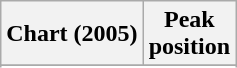<table class="wikitable sortable plainrowheaders" style="text-align:center">
<tr>
<th scope="col">Chart (2005)</th>
<th scope="col">Peak<br>position</th>
</tr>
<tr>
</tr>
<tr>
</tr>
<tr>
</tr>
</table>
